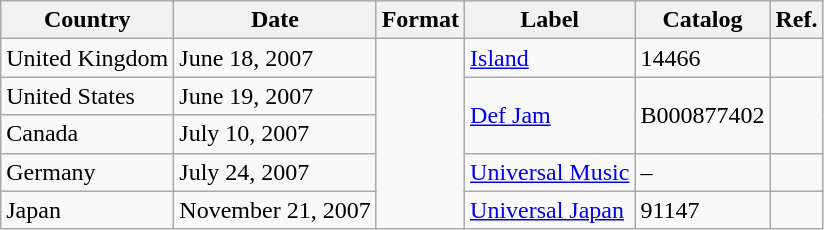<table class="wikitable">
<tr>
<th align="center">Country</th>
<th align="center">Date</th>
<th align="center">Format</th>
<th align="center">Label</th>
<th align="center">Catalog</th>
<th align="center">Ref.</th>
</tr>
<tr>
<td align="left">United Kingdom</td>
<td align="left">June 18, 2007</td>
<td align="left" rowspan="5"></td>
<td align="left"><a href='#'>Island</a></td>
<td align="left">14466</td>
<td align="left"></td>
</tr>
<tr>
<td align="left">United States</td>
<td align="left">June 19, 2007</td>
<td align="left" rowspan="2"><a href='#'>Def Jam</a></td>
<td align="left" rowspan="2">B000877402</td>
<td align="left" rowspan="2"></td>
</tr>
<tr>
<td align="left">Canada</td>
<td align="left">July 10, 2007</td>
</tr>
<tr>
<td align="left">Germany</td>
<td align="left">July 24, 2007</td>
<td align="left"><a href='#'>Universal Music</a></td>
<td align="left">–</td>
<td align="left"></td>
</tr>
<tr>
<td align="left">Japan</td>
<td align="left">November 21, 2007</td>
<td align="left"><a href='#'>Universal Japan</a></td>
<td align="left">91147</td>
<td align="left"></td>
</tr>
</table>
